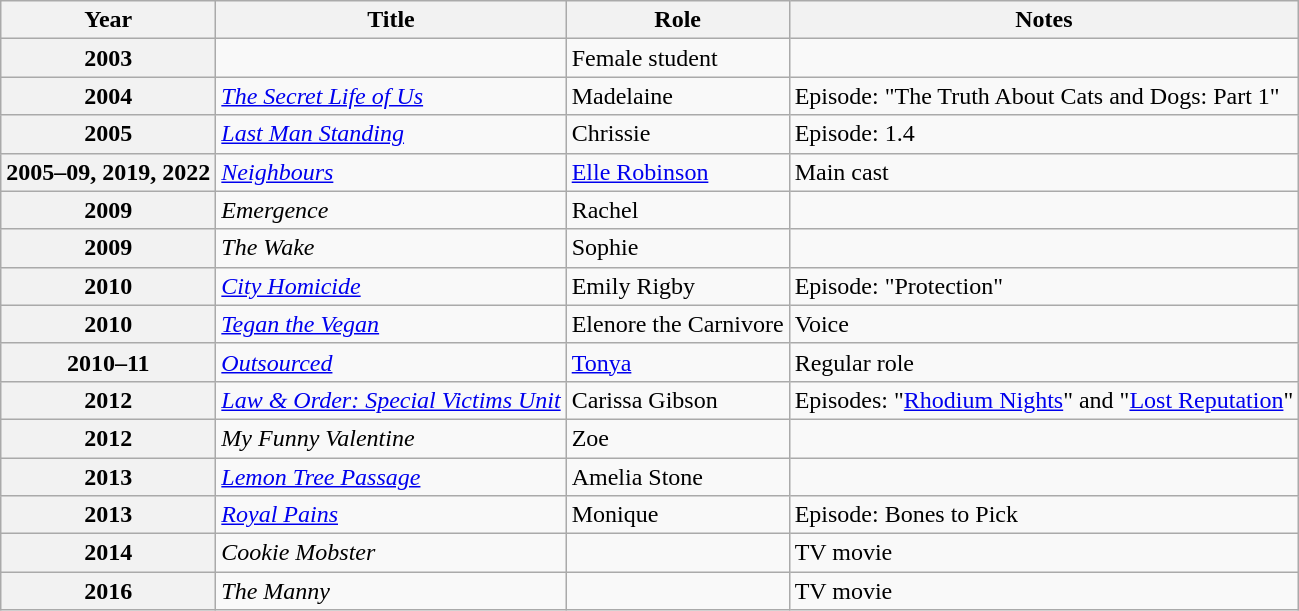<table class="wikitable sortable plainrowheaders">
<tr>
<th scope="col">Year</th>
<th scope="col">Title</th>
<th scope="col">Role</th>
<th scope="col" class="unsortable">Notes</th>
</tr>
<tr>
<th scope="row">2003</th>
<td><em></em></td>
<td>Female student</td>
<td></td>
</tr>
<tr>
<th scope="row">2004</th>
<td><em><a href='#'>The Secret Life of Us</a></em></td>
<td>Madelaine</td>
<td>Episode: "The Truth About Cats and Dogs: Part 1"</td>
</tr>
<tr>
<th scope="row">2005</th>
<td><em><a href='#'>Last Man Standing</a></em></td>
<td>Chrissie</td>
<td>Episode: 1.4</td>
</tr>
<tr>
<th scope="row">2005–09, 2019, 2022</th>
<td><em><a href='#'>Neighbours</a></em></td>
<td><a href='#'>Elle Robinson</a></td>
<td>Main cast</td>
</tr>
<tr>
<th scope="row">2009</th>
<td><em>Emergence</em></td>
<td>Rachel</td>
<td></td>
</tr>
<tr>
<th scope="row">2009</th>
<td><em>The Wake</em></td>
<td>Sophie</td>
<td></td>
</tr>
<tr>
<th scope="row">2010</th>
<td><em><a href='#'>City Homicide</a></em></td>
<td>Emily Rigby</td>
<td>Episode: "Protection"</td>
</tr>
<tr>
<th scope="row">2010</th>
<td><em><a href='#'>Tegan the Vegan</a></em></td>
<td>Elenore the Carnivore</td>
<td>Voice</td>
</tr>
<tr>
<th scope="row">2010–11</th>
<td><em><a href='#'>Outsourced</a></em></td>
<td><a href='#'>Tonya</a></td>
<td>Regular role</td>
</tr>
<tr>
<th scope="row">2012</th>
<td><em><a href='#'>Law & Order: Special Victims Unit</a></em></td>
<td>Carissa Gibson</td>
<td>Episodes: "<a href='#'>Rhodium Nights</a>" and "<a href='#'>Lost Reputation</a>"</td>
</tr>
<tr>
<th scope="row">2012</th>
<td><em>My Funny Valentine</em></td>
<td>Zoe</td>
<td></td>
</tr>
<tr>
<th scope="row">2013</th>
<td><em><a href='#'>Lemon Tree Passage</a></em></td>
<td>Amelia Stone</td>
<td></td>
</tr>
<tr>
<th scope="row">2013</th>
<td><em><a href='#'>Royal Pains</a></em></td>
<td>Monique</td>
<td>Episode: Bones to Pick</td>
</tr>
<tr>
<th scope="row">2014</th>
<td><em>Cookie Mobster</em></td>
<td></td>
<td>TV movie</td>
</tr>
<tr>
<th scope="row">2016</th>
<td><em>The Manny</em></td>
<td></td>
<td>TV movie</td>
</tr>
</table>
